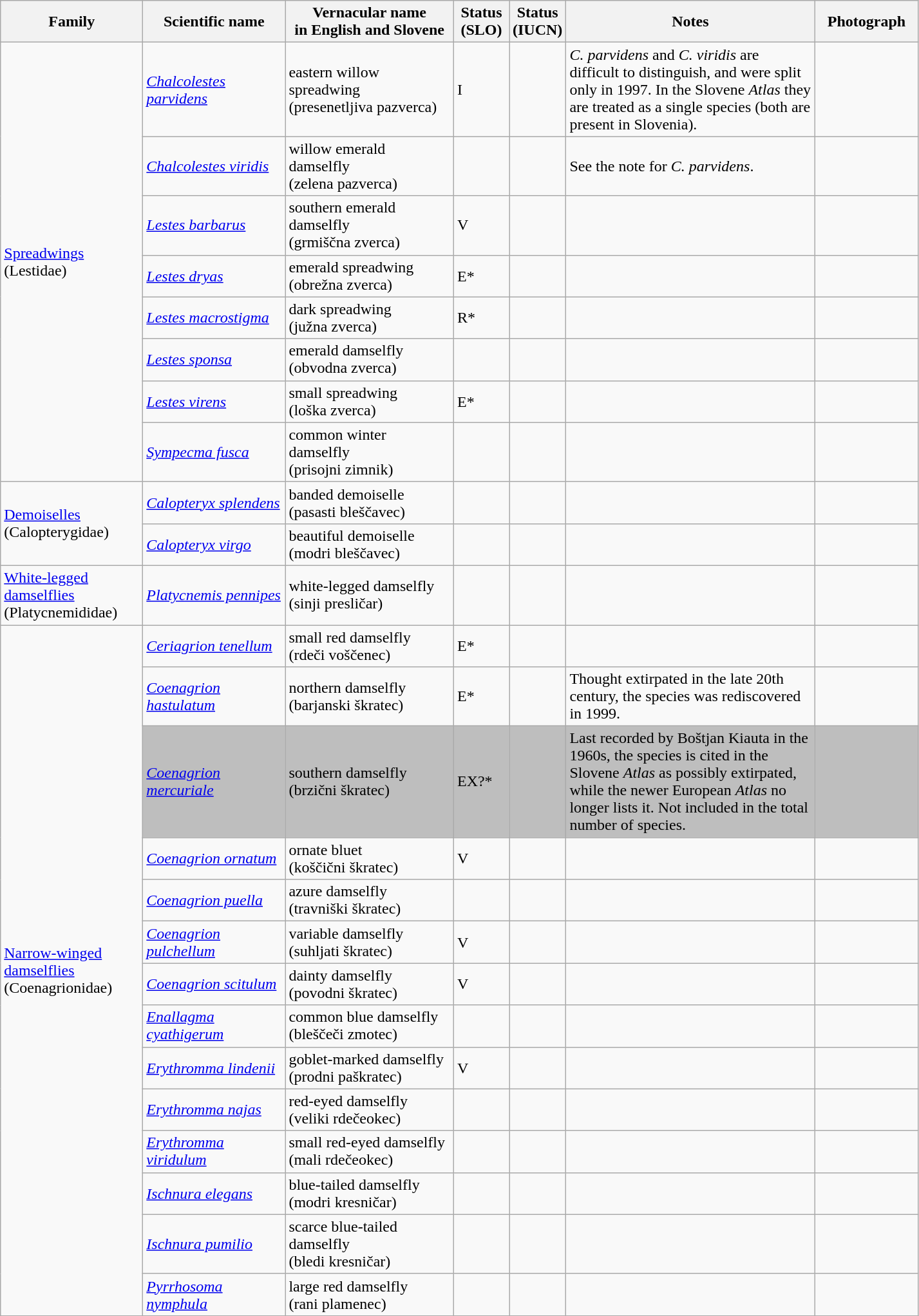<table class="wikitable sortable">
<tr>
<th scope="col" width="140px">Family</th>
<th scope="col" width="140px">Scientific name</th>
<th scope="col" width="167px">Vernacular name<br>in English and Slovene</th>
<th scope="col" width="50px">Status<br>(SLO)</th>
<th scope="col" width="50px">Status<br>(IUCN)</th>
<th scope="col" width="250px">Notes</th>
<th scope="col" width="100px" class="unsortable">Photograph</th>
</tr>
<tr>
<td rowspan=8><a href='#'>Spreadwings</a> (Lestidae)</td>
<td><em><a href='#'>Chalcolestes parvidens</a></em></td>
<td>eastern willow spreadwing<br>(presenetljiva pazverca)</td>
<td>I</td>
<td></td>
<td><em>C. parvidens</em> and <em>C. viridis</em> are difficult to distinguish, and were split only in 1997. In the Slovene <em>Atlas</em> they are treated as a single species (both are present in Slovenia).</td>
<td></td>
</tr>
<tr>
<td><em><a href='#'>Chalcolestes viridis</a></em></td>
<td>willow emerald damselfly<br>(zelena pazverca)</td>
<td></td>
<td></td>
<td>See the note for <em>C. parvidens</em>.</td>
<td></td>
</tr>
<tr>
<td><em><a href='#'>Lestes barbarus</a></em></td>
<td>southern emerald damselfly<br>(grmiščna zverca)</td>
<td>V</td>
<td></td>
<td></td>
<td></td>
</tr>
<tr>
<td><em><a href='#'>Lestes dryas</a></em></td>
<td>emerald spreadwing<br>(obrežna zverca)</td>
<td>E*</td>
<td></td>
<td></td>
<td></td>
</tr>
<tr>
<td><em><a href='#'>Lestes macrostigma</a></em></td>
<td>dark spreadwing<br>(južna zverca)</td>
<td>R*</td>
<td></td>
<td></td>
<td></td>
</tr>
<tr>
<td><em><a href='#'>Lestes sponsa</a></em></td>
<td>emerald damselfly<br>(obvodna zverca)</td>
<td></td>
<td></td>
<td></td>
<td></td>
</tr>
<tr>
<td><em><a href='#'>Lestes virens</a></em></td>
<td>small spreadwing<br>(loška zverca)</td>
<td>E*</td>
<td></td>
<td></td>
<td></td>
</tr>
<tr>
<td><em><a href='#'>Sympecma fusca</a></em></td>
<td>common winter damselfly<br>(prisojni zimnik)</td>
<td></td>
<td></td>
<td></td>
<td></td>
</tr>
<tr>
<td rowspan=2><a href='#'>Demoiselles</a> (Calopterygidae)</td>
<td><em><a href='#'>Calopteryx splendens</a></em></td>
<td>banded demoiselle<br>(pasasti bleščavec)</td>
<td></td>
<td></td>
<td></td>
<td></td>
</tr>
<tr>
<td><em><a href='#'>Calopteryx virgo</a></em></td>
<td>beautiful demoiselle<br>(modri bleščavec)</td>
<td></td>
<td></td>
<td></td>
<td></td>
</tr>
<tr>
<td><a href='#'>White-legged damselflies</a> (Platycnemididae)</td>
<td><em><a href='#'>Platycnemis pennipes</a></em></td>
<td>white-legged damselfly<br>(sinji presličar)</td>
<td></td>
<td></td>
<td></td>
<td></td>
</tr>
<tr>
<td rowspan=14><a href='#'>Narrow-winged damselflies</a> (Coenagrionidae)</td>
<td><em><a href='#'>Ceriagrion tenellum</a></em></td>
<td>small red damselfly<br>(rdeči voščenec)</td>
<td>E*</td>
<td></td>
<td></td>
<td></td>
</tr>
<tr>
<td><em><a href='#'>Coenagrion hastulatum</a></em></td>
<td>northern damselfly<br>(barjanski škratec)</td>
<td>E*</td>
<td></td>
<td>Thought extirpated in the late 20th century, the species was rediscovered in 1999.</td>
<td></td>
</tr>
<tr style="background:#BEBEBE">
<td><em><a href='#'>Coenagrion mercuriale</a></em></td>
<td>southern damselfly<br>(brzični škratec)</td>
<td>EX?*</td>
<td></td>
<td>Last recorded by Boštjan Kiauta in the 1960s, the species is cited in the Slovene <em>Atlas</em> as possibly extirpated, while the newer European <em>Atlas</em> no longer lists it. Not included in the total number of species.</td>
<td></td>
</tr>
<tr>
<td><em><a href='#'>Coenagrion ornatum</a></em></td>
<td>ornate bluet<br>(koščični škratec)</td>
<td>V</td>
<td></td>
<td></td>
<td></td>
</tr>
<tr>
<td><em><a href='#'>Coenagrion puella</a></em></td>
<td>azure damselfly<br>(travniški škratec)</td>
<td></td>
<td></td>
<td></td>
<td></td>
</tr>
<tr>
<td><em><a href='#'>Coenagrion pulchellum</a></em></td>
<td>variable damselfly<br>(suhljati škratec)</td>
<td>V</td>
<td></td>
<td></td>
<td></td>
</tr>
<tr>
<td><em><a href='#'>Coenagrion scitulum</a></em></td>
<td>dainty damselfly<br>(povodni škratec)</td>
<td>V</td>
<td></td>
<td></td>
<td></td>
</tr>
<tr>
<td><em><a href='#'>Enallagma cyathigerum</a></em></td>
<td>common blue damselfly<br>(bleščeči zmotec)</td>
<td></td>
<td></td>
<td></td>
<td></td>
</tr>
<tr>
<td><em><a href='#'>Erythromma lindenii</a></em></td>
<td>goblet-marked damselfly<br>(prodni paškratec)</td>
<td>V</td>
<td></td>
<td></td>
<td></td>
</tr>
<tr>
<td><em><a href='#'>Erythromma najas</a></em></td>
<td>red-eyed damselfly<br>(veliki rdečeokec)</td>
<td></td>
<td></td>
<td></td>
<td></td>
</tr>
<tr>
<td><em><a href='#'>Erythromma viridulum</a></em></td>
<td>small red-eyed damselfly<br>(mali rdečeokec)</td>
<td></td>
<td></td>
<td></td>
<td></td>
</tr>
<tr>
<td><em><a href='#'>Ischnura elegans</a></em></td>
<td>blue-tailed damselfly<br>(modri kresničar)</td>
<td></td>
<td></td>
<td></td>
<td></td>
</tr>
<tr>
<td><em><a href='#'>Ischnura pumilio</a></em></td>
<td>scarce blue-tailed damselfly<br>(bledi kresničar)</td>
<td></td>
<td></td>
<td></td>
<td></td>
</tr>
<tr>
<td><em><a href='#'>Pyrrhosoma nymphula</a></em></td>
<td>large red damselfly<br>(rani plamenec)</td>
<td></td>
<td></td>
<td></td>
<td></td>
</tr>
</table>
